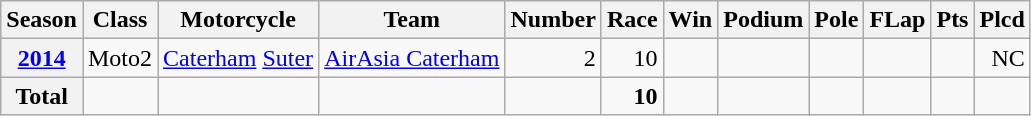<table class="wikitable">
<tr>
<th>Season</th>
<th>Class</th>
<th>Motorcycle</th>
<th>Team</th>
<th>Number</th>
<th>Race</th>
<th>Win</th>
<th>Podium</th>
<th>Pole</th>
<th>FLap</th>
<th>Pts</th>
<th>Plcd</th>
</tr>
<tr align="right">
<th><a href='#'>2014</a></th>
<td>Moto2</td>
<td><a href='#'>Caterham</a> <a href='#'>Suter</a></td>
<td><a href='#'>AirAsia Caterham</a></td>
<td>2</td>
<td>10</td>
<td></td>
<td></td>
<td></td>
<td></td>
<td></td>
<td>NC</td>
</tr>
<tr align="right">
<th>Total</th>
<td></td>
<td></td>
<td></td>
<td></td>
<td><strong>10</strong></td>
<td></td>
<td></td>
<td></td>
<td></td>
<td></td>
<td></td>
</tr>
</table>
